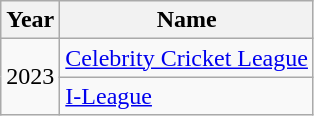<table class="wikitable">
<tr>
<th>Year</th>
<th>Name</th>
</tr>
<tr>
<td rowspan="2">2023</td>
<td><a href='#'>Celebrity Cricket League</a></td>
</tr>
<tr>
<td><a href='#'>I-League</a></td>
</tr>
</table>
